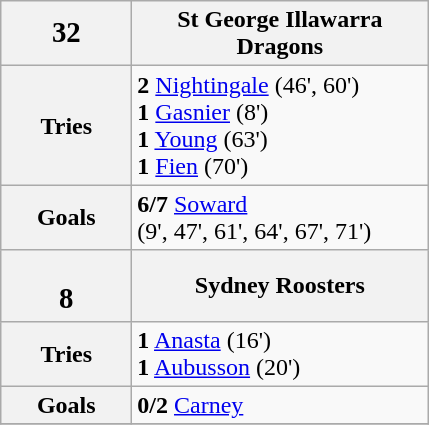<table align="left" class="wikitable" style="text-align:left">
<tr>
<th width=80><big>32</big></th>
<th width=190>St George Illawarra Dragons </th>
</tr>
<tr>
<th>Tries</th>
<td><strong>2</strong> <a href='#'>Nightingale</a> (46', 60')<br><strong>1</strong> <a href='#'>Gasnier</a> (8')<br><strong>1</strong> <a href='#'>Young</a> (63')<br><strong>1</strong> <a href='#'>Fien</a> (70')</td>
</tr>
<tr>
<th>Goals</th>
<td><strong>6/7</strong> <a href='#'>Soward</a> <br>(9', 47', 61', 64', 67', 71')</td>
</tr>
<tr>
<th><br><big>8</big></th>
<th>Sydney Roosters</th>
</tr>
<tr>
<th>Tries</th>
<td><strong>1</strong> <a href='#'>Anasta</a> (16')<br><strong>1</strong> <a href='#'>Aubusson</a> (20')</td>
</tr>
<tr>
<th>Goals</th>
<td><strong>0/2</strong> <a href='#'>Carney</a></td>
</tr>
<tr>
</tr>
</table>
